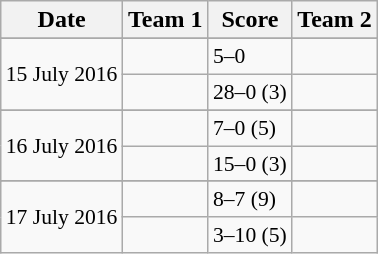<table class="wikitable">
<tr>
<th>Date</th>
<th>Team 1</th>
<th>Score</th>
<th>Team 2</th>
</tr>
<tr>
</tr>
<tr style=font-size:90%>
<td rowspan=2>15 July 2016</td>
<td></td>
<td>5–0</td>
<td></td>
</tr>
<tr style=font-size:90%>
<td></td>
<td>28–0 (3)</td>
<td></td>
</tr>
<tr>
</tr>
<tr style=font-size:90%>
<td rowspan=2>16 July 2016</td>
<td></td>
<td>7–0 (5)</td>
<td></td>
</tr>
<tr style=font-size:90%>
<td></td>
<td>15–0 (3)</td>
<td></td>
</tr>
<tr>
</tr>
<tr style=font-size:90%>
<td rowspan=2>17 July 2016</td>
<td></td>
<td>8–7 (9)</td>
<td></td>
</tr>
<tr style=font-size:90%>
<td></td>
<td>3–10 (5)</td>
<td></td>
</tr>
</table>
